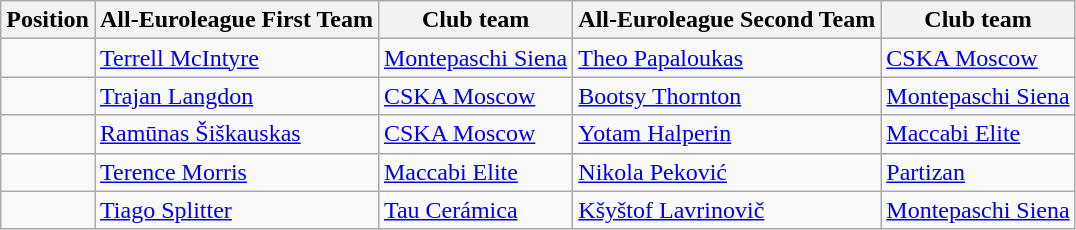<table | class="wikitable sortable">
<tr>
<th>Position</th>
<th>All-Euroleague First Team</th>
<th>Club team</th>
<th>All-Euroleague Second Team</th>
<th>Club team</th>
</tr>
<tr>
<td></td>
<td> <a href='#'>Terrell McIntyre</a></td>
<td> <a href='#'>Montepaschi Siena</a></td>
<td> <a href='#'>Theo Papaloukas</a></td>
<td> <a href='#'>CSKA Moscow</a></td>
</tr>
<tr>
<td></td>
<td> <a href='#'>Trajan Langdon</a></td>
<td> <a href='#'>CSKA Moscow</a></td>
<td> <a href='#'>Bootsy Thornton</a></td>
<td> <a href='#'>Montepaschi Siena</a></td>
</tr>
<tr>
<td></td>
<td> <a href='#'>Ramūnas Šiškauskas</a></td>
<td> <a href='#'>CSKA Moscow</a></td>
<td> <a href='#'>Yotam Halperin</a></td>
<td> <a href='#'>Maccabi Elite</a></td>
</tr>
<tr>
<td></td>
<td> <a href='#'>Terence Morris</a></td>
<td> <a href='#'>Maccabi Elite</a></td>
<td> <a href='#'>Nikola Peković</a></td>
<td> <a href='#'>Partizan</a></td>
</tr>
<tr>
<td></td>
<td> <a href='#'>Tiago Splitter</a></td>
<td> <a href='#'>Tau Cerámica</a></td>
<td> <a href='#'>Kšyštof Lavrinovič</a></td>
<td> <a href='#'>Montepaschi Siena</a></td>
</tr>
</table>
